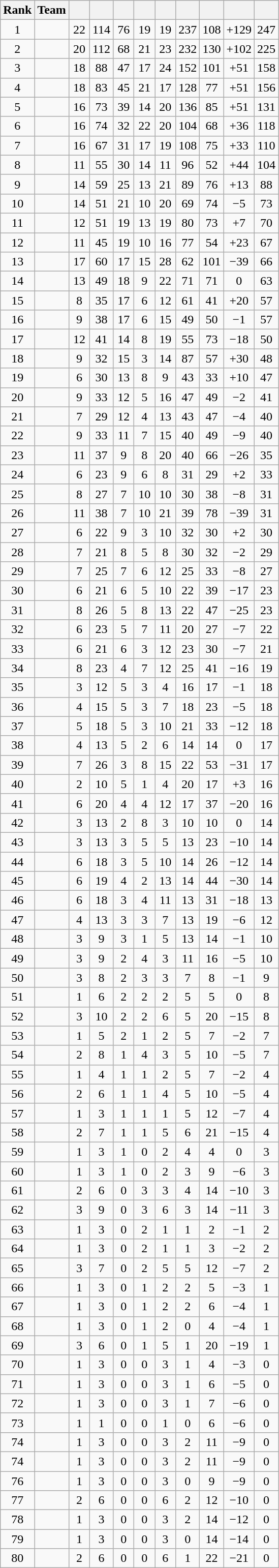<table class="wikitable sortable" style="text-align:center">
<tr>
<th width=20>Rank</th>
<th width=20>Team</th>
<th width=20></th>
<th width=20></th>
<th width=20></th>
<th width=20></th>
<th width=20></th>
<th width=20></th>
<th width=20></th>
<th width=20></th>
<th width=20></th>
</tr>
<tr>
<td>1</td>
<td align=left></td>
<td>22</td>
<td>114</td>
<td>76</td>
<td>19</td>
<td>19</td>
<td>237</td>
<td>108</td>
<td>+129</td>
<td>247</td>
</tr>
<tr>
<td>2</td>
<td align=left></td>
<td>20</td>
<td>112</td>
<td>68</td>
<td>21</td>
<td>23</td>
<td>232</td>
<td>130</td>
<td>+102</td>
<td>225</td>
</tr>
<tr>
<td>3</td>
<td align=left></td>
<td>18</td>
<td>88</td>
<td>47</td>
<td>17</td>
<td>24</td>
<td>152</td>
<td>101</td>
<td>+51</td>
<td>158</td>
</tr>
<tr>
<td>4</td>
<td align=left></td>
<td>18</td>
<td>83</td>
<td>45</td>
<td>21</td>
<td>17</td>
<td>128</td>
<td>77</td>
<td>+51</td>
<td>156</td>
</tr>
<tr>
<td>5</td>
<td align=left></td>
<td>16</td>
<td>73</td>
<td>39</td>
<td>14</td>
<td>20</td>
<td>136</td>
<td>85</td>
<td>+51</td>
<td>131</td>
</tr>
<tr>
<td>6</td>
<td align=left></td>
<td>16</td>
<td>74</td>
<td>32</td>
<td>22</td>
<td>20</td>
<td>104</td>
<td>68</td>
<td>+36</td>
<td>118</td>
</tr>
<tr>
<td>7</td>
<td align=left></td>
<td>16</td>
<td>67</td>
<td>31</td>
<td>17</td>
<td>19</td>
<td>108</td>
<td>75</td>
<td>+33</td>
<td>110</td>
</tr>
<tr>
<td>8</td>
<td align=left></td>
<td>11</td>
<td>55</td>
<td>30</td>
<td>14</td>
<td>11</td>
<td>96</td>
<td>52</td>
<td>+44</td>
<td>104</td>
</tr>
<tr>
<td>9</td>
<td align=left></td>
<td>14</td>
<td>59</td>
<td>25</td>
<td>13</td>
<td>21</td>
<td>89</td>
<td>76</td>
<td>+13</td>
<td>88</td>
</tr>
<tr>
<td>10</td>
<td align=left></td>
<td>14</td>
<td>51</td>
<td>21</td>
<td>10</td>
<td>20</td>
<td>69</td>
<td>74</td>
<td>−5</td>
<td>73</td>
</tr>
<tr>
<td>11</td>
<td align=left></td>
<td>12</td>
<td>51</td>
<td>19</td>
<td>13</td>
<td>19</td>
<td>80</td>
<td>73</td>
<td>+7</td>
<td>70</td>
</tr>
<tr>
<td>12</td>
<td align=left></td>
<td>11</td>
<td>45</td>
<td>19</td>
<td>10</td>
<td>16</td>
<td>77</td>
<td>54</td>
<td>+23</td>
<td>67</td>
</tr>
<tr>
<td>13</td>
<td align=left></td>
<td>17</td>
<td>60</td>
<td>17</td>
<td>15</td>
<td>28</td>
<td>62</td>
<td>101</td>
<td>−39</td>
<td>66</td>
</tr>
<tr>
<td>14</td>
<td align=left></td>
<td>13</td>
<td>49</td>
<td>18</td>
<td>9</td>
<td>22</td>
<td>71</td>
<td>71</td>
<td>0</td>
<td>63</td>
</tr>
<tr>
<td>15</td>
<td align=left></td>
<td>8</td>
<td>35</td>
<td>17</td>
<td>6</td>
<td>12</td>
<td>61</td>
<td>41</td>
<td>+20</td>
<td>57</td>
</tr>
<tr>
<td>16</td>
<td align=left></td>
<td>9</td>
<td>38</td>
<td>17</td>
<td>6</td>
<td>15</td>
<td>49</td>
<td>50</td>
<td>−1</td>
<td>57</td>
</tr>
<tr>
<td>17</td>
<td align=left></td>
<td>12</td>
<td>41</td>
<td>14</td>
<td>8</td>
<td>19</td>
<td>55</td>
<td>73</td>
<td>−18</td>
<td>50</td>
</tr>
<tr>
<td>18</td>
<td align=left></td>
<td>9</td>
<td>32</td>
<td>15</td>
<td>3</td>
<td>14</td>
<td>87</td>
<td>57</td>
<td>+30</td>
<td>48</td>
</tr>
<tr>
<td>19</td>
<td align=left></td>
<td>6</td>
<td>30</td>
<td>13</td>
<td>8</td>
<td>9</td>
<td>43</td>
<td>33</td>
<td>+10</td>
<td>47</td>
</tr>
<tr>
<td>20</td>
<td align=left></td>
<td>9</td>
<td>33</td>
<td>12</td>
<td>5</td>
<td>16</td>
<td>47</td>
<td>49</td>
<td>−2</td>
<td>41</td>
</tr>
<tr>
<td>21</td>
<td align=left></td>
<td>7</td>
<td>29</td>
<td>12</td>
<td>4</td>
<td>13</td>
<td>43</td>
<td>47</td>
<td>−4</td>
<td>40</td>
</tr>
<tr>
<td>22</td>
<td align=left></td>
<td>9</td>
<td>33</td>
<td>11</td>
<td>7</td>
<td>15</td>
<td>40</td>
<td>49</td>
<td>−9</td>
<td>40</td>
</tr>
<tr>
<td>23</td>
<td align=left></td>
<td>11</td>
<td>37</td>
<td>9</td>
<td>8</td>
<td>20</td>
<td>40</td>
<td>66</td>
<td>−26</td>
<td>35</td>
</tr>
<tr>
<td>24</td>
<td align=left></td>
<td>6</td>
<td>23</td>
<td>9</td>
<td>6</td>
<td>8</td>
<td>31</td>
<td>29</td>
<td>+2</td>
<td>33</td>
</tr>
<tr>
<td>25</td>
<td align=left></td>
<td>8</td>
<td>27</td>
<td>7</td>
<td>10</td>
<td>10</td>
<td>30</td>
<td>38</td>
<td>−8</td>
<td>31</td>
</tr>
<tr>
<td>26</td>
<td align=left></td>
<td>11</td>
<td>38</td>
<td>7</td>
<td>10</td>
<td>21</td>
<td>39</td>
<td>78</td>
<td>−39</td>
<td>31</td>
</tr>
<tr>
<td>27</td>
<td align=left></td>
<td>6</td>
<td>22</td>
<td>9</td>
<td>3</td>
<td>10</td>
<td>32</td>
<td>30</td>
<td>+2</td>
<td>30</td>
</tr>
<tr>
<td>28</td>
<td align=left></td>
<td>7</td>
<td>21</td>
<td>8</td>
<td>5</td>
<td>8</td>
<td>30</td>
<td>32</td>
<td>−2</td>
<td>29</td>
</tr>
<tr>
<td>29</td>
<td align=left></td>
<td>7</td>
<td>25</td>
<td>7</td>
<td>6</td>
<td>12</td>
<td>25</td>
<td>33</td>
<td>−8</td>
<td>27</td>
</tr>
<tr>
<td>30</td>
<td align=left></td>
<td>6</td>
<td>21</td>
<td>6</td>
<td>5</td>
<td>10</td>
<td>22</td>
<td>39</td>
<td>−17</td>
<td>23</td>
</tr>
<tr>
<td>31</td>
<td align=left></td>
<td>8</td>
<td>26</td>
<td>5</td>
<td>8</td>
<td>13</td>
<td>22</td>
<td>47</td>
<td>−25</td>
<td>23</td>
</tr>
<tr>
<td>32</td>
<td align=left></td>
<td>6</td>
<td>23</td>
<td>5</td>
<td>7</td>
<td>11</td>
<td>20</td>
<td>27</td>
<td>−7</td>
<td>22</td>
</tr>
<tr>
<td>33</td>
<td align=left></td>
<td>6</td>
<td>21</td>
<td>6</td>
<td>3</td>
<td>12</td>
<td>23</td>
<td>30</td>
<td>−7</td>
<td>21</td>
</tr>
<tr>
<td>34</td>
<td align=left></td>
<td>8</td>
<td>23</td>
<td>4</td>
<td>7</td>
<td>12</td>
<td>25</td>
<td>41</td>
<td>−16</td>
<td>19</td>
</tr>
<tr>
<td>35</td>
<td align=left></td>
<td>3</td>
<td>12</td>
<td>5</td>
<td>3</td>
<td>4</td>
<td>16</td>
<td>17</td>
<td>−1</td>
<td>18</td>
</tr>
<tr>
<td>36</td>
<td align=left></td>
<td>4</td>
<td>15</td>
<td>5</td>
<td>3</td>
<td>7</td>
<td>18</td>
<td>23</td>
<td>−5</td>
<td>18</td>
</tr>
<tr>
<td>37</td>
<td align=left></td>
<td>5</td>
<td>18</td>
<td>5</td>
<td>3</td>
<td>10</td>
<td>21</td>
<td>33</td>
<td>−12</td>
<td>18</td>
</tr>
<tr>
<td>38</td>
<td align=left></td>
<td>4</td>
<td>13</td>
<td>5</td>
<td>2</td>
<td>6</td>
<td>14</td>
<td>14</td>
<td>0</td>
<td>17</td>
</tr>
<tr>
<td>39</td>
<td align=left></td>
<td>7</td>
<td>26</td>
<td>3</td>
<td>8</td>
<td>15</td>
<td>22</td>
<td>53</td>
<td>−31</td>
<td>17</td>
</tr>
<tr>
<td>40</td>
<td align=left></td>
<td>2</td>
<td>10</td>
<td>5</td>
<td>1</td>
<td>4</td>
<td>20</td>
<td>17</td>
<td>+3</td>
<td>16</td>
</tr>
<tr>
<td>41</td>
<td align=left></td>
<td>6</td>
<td>20</td>
<td>4</td>
<td>4</td>
<td>12</td>
<td>17</td>
<td>37</td>
<td>−20</td>
<td>16</td>
</tr>
<tr>
<td>42</td>
<td align=left></td>
<td>3</td>
<td>13</td>
<td>2</td>
<td>8</td>
<td>3</td>
<td>10</td>
<td>10</td>
<td>0</td>
<td>14</td>
</tr>
<tr>
<td>43</td>
<td align=left></td>
<td>3</td>
<td>13</td>
<td>3</td>
<td>5</td>
<td>5</td>
<td>13</td>
<td>23</td>
<td>−10</td>
<td>14</td>
</tr>
<tr>
<td>44</td>
<td align=left></td>
<td>6</td>
<td>18</td>
<td>3</td>
<td>5</td>
<td>10</td>
<td>14</td>
<td>26</td>
<td>−12</td>
<td>14</td>
</tr>
<tr>
<td>45</td>
<td align=left></td>
<td>6</td>
<td>19</td>
<td>4</td>
<td>2</td>
<td>13</td>
<td>14</td>
<td>44</td>
<td>−30</td>
<td>14</td>
</tr>
<tr>
<td>46</td>
<td align=left></td>
<td>6</td>
<td>18</td>
<td>3</td>
<td>4</td>
<td>11</td>
<td>13</td>
<td>31</td>
<td>−18</td>
<td>13</td>
</tr>
<tr>
<td>47</td>
<td align=left></td>
<td>4</td>
<td>13</td>
<td>3</td>
<td>3</td>
<td>7</td>
<td>13</td>
<td>19</td>
<td>−6</td>
<td>12</td>
</tr>
<tr>
<td>48</td>
<td align=left></td>
<td>3</td>
<td>9</td>
<td>3</td>
<td>1</td>
<td>5</td>
<td>13</td>
<td>14</td>
<td>−1</td>
<td>10</td>
</tr>
<tr>
<td>49</td>
<td align=left></td>
<td>3</td>
<td>9</td>
<td>2</td>
<td>4</td>
<td>3</td>
<td>11</td>
<td>16</td>
<td>−5</td>
<td>10</td>
</tr>
<tr>
<td>50</td>
<td align=left></td>
<td>3</td>
<td>8</td>
<td>2</td>
<td>3</td>
<td>3</td>
<td>7</td>
<td>8</td>
<td>−1</td>
<td>9</td>
</tr>
<tr>
<td>51</td>
<td align=left></td>
<td>1</td>
<td>6</td>
<td>2</td>
<td>2</td>
<td>2</td>
<td>5</td>
<td>5</td>
<td>0</td>
<td>8</td>
</tr>
<tr>
<td>52</td>
<td align=left></td>
<td>3</td>
<td>10</td>
<td>2</td>
<td>2</td>
<td>6</td>
<td>5</td>
<td>20</td>
<td>−15</td>
<td>8</td>
</tr>
<tr>
<td>53</td>
<td align=left></td>
<td>1</td>
<td>5</td>
<td>2</td>
<td>1</td>
<td>2</td>
<td>5</td>
<td>7</td>
<td>−2</td>
<td>7</td>
</tr>
<tr>
<td>54</td>
<td align=left></td>
<td>2</td>
<td>8</td>
<td>1</td>
<td>4</td>
<td>3</td>
<td>5</td>
<td>10</td>
<td>−5</td>
<td>7</td>
</tr>
<tr>
<td>55</td>
<td align=left></td>
<td>1</td>
<td>4</td>
<td>1</td>
<td>1</td>
<td>2</td>
<td>5</td>
<td>7</td>
<td>−2</td>
<td>4</td>
</tr>
<tr>
<td>56</td>
<td align=left></td>
<td>2</td>
<td>6</td>
<td>1</td>
<td>1</td>
<td>4</td>
<td>5</td>
<td>10</td>
<td>−5</td>
<td>4</td>
</tr>
<tr>
<td>57</td>
<td align=left></td>
<td>1</td>
<td>3</td>
<td>1</td>
<td>1</td>
<td>1</td>
<td>5</td>
<td>12</td>
<td>−7</td>
<td>4</td>
</tr>
<tr>
<td>58</td>
<td align=left></td>
<td>2</td>
<td>7</td>
<td>1</td>
<td>1</td>
<td>5</td>
<td>6</td>
<td>21</td>
<td>−15</td>
<td>4</td>
</tr>
<tr>
<td>59</td>
<td align=left></td>
<td>1</td>
<td>3</td>
<td>1</td>
<td>0</td>
<td>2</td>
<td>4</td>
<td>4</td>
<td>0</td>
<td>3</td>
</tr>
<tr>
<td>60</td>
<td align=left></td>
<td>1</td>
<td>3</td>
<td>1</td>
<td>0</td>
<td>2</td>
<td>3</td>
<td>9</td>
<td>−6</td>
<td>3</td>
</tr>
<tr>
<td>61</td>
<td align=left></td>
<td>2</td>
<td>6</td>
<td>0</td>
<td>3</td>
<td>3</td>
<td>4</td>
<td>14</td>
<td>−10</td>
<td>3</td>
</tr>
<tr>
<td>62</td>
<td align=left></td>
<td>3</td>
<td>9</td>
<td>0</td>
<td>3</td>
<td>6</td>
<td>3</td>
<td>14</td>
<td>−11</td>
<td>3</td>
</tr>
<tr>
<td>63</td>
<td align=left></td>
<td>1</td>
<td>3</td>
<td>0</td>
<td>2</td>
<td>1</td>
<td>1</td>
<td>2</td>
<td>−1</td>
<td>2</td>
</tr>
<tr>
<td>64</td>
<td align=left></td>
<td>1</td>
<td>3</td>
<td>0</td>
<td>2</td>
<td>1</td>
<td>1</td>
<td>3</td>
<td>−2</td>
<td>2</td>
</tr>
<tr>
<td>65</td>
<td align=left></td>
<td>3</td>
<td>7</td>
<td>0</td>
<td>2</td>
<td>5</td>
<td>5</td>
<td>12</td>
<td>−7</td>
<td>2</td>
</tr>
<tr>
<td>66</td>
<td align=left></td>
<td>1</td>
<td>3</td>
<td>0</td>
<td>1</td>
<td>2</td>
<td>2</td>
<td>5</td>
<td>−3</td>
<td>1</td>
</tr>
<tr>
<td>67</td>
<td align=left></td>
<td>1</td>
<td>3</td>
<td>0</td>
<td>1</td>
<td>2</td>
<td>2</td>
<td>6</td>
<td>−4</td>
<td>1</td>
</tr>
<tr>
<td>68</td>
<td align=left></td>
<td>1</td>
<td>3</td>
<td>0</td>
<td>1</td>
<td>2</td>
<td>0</td>
<td>4</td>
<td>−4</td>
<td>1</td>
</tr>
<tr>
<td>69</td>
<td align=left></td>
<td>3</td>
<td>6</td>
<td>0</td>
<td>1</td>
<td>5</td>
<td>1</td>
<td>20</td>
<td>−19</td>
<td>1</td>
</tr>
<tr>
<td>70</td>
<td align=left></td>
<td>1</td>
<td>3</td>
<td>0</td>
<td>0</td>
<td>3</td>
<td>1</td>
<td>4</td>
<td>−3</td>
<td>0</td>
</tr>
<tr>
<td>71</td>
<td align=left></td>
<td>1</td>
<td>3</td>
<td>0</td>
<td>0</td>
<td>3</td>
<td>1</td>
<td>6</td>
<td>−5</td>
<td>0</td>
</tr>
<tr>
<td>72</td>
<td align=left></td>
<td>1</td>
<td>3</td>
<td>0</td>
<td>0</td>
<td>3</td>
<td>1</td>
<td>7</td>
<td>−6</td>
<td>0</td>
</tr>
<tr>
<td>73</td>
<td align=left></td>
<td>1</td>
<td>1</td>
<td>0</td>
<td>0</td>
<td>1</td>
<td>0</td>
<td>6</td>
<td>−6</td>
<td>0</td>
</tr>
<tr>
<td>74</td>
<td align=left></td>
<td>1</td>
<td>3</td>
<td>0</td>
<td>0</td>
<td>3</td>
<td>2</td>
<td>11</td>
<td>−9</td>
<td>0</td>
</tr>
<tr>
<td>74</td>
<td align=left></td>
<td>1</td>
<td>3</td>
<td>0</td>
<td>0</td>
<td>3</td>
<td>2</td>
<td>11</td>
<td>−9</td>
<td>0</td>
</tr>
<tr>
<td>76</td>
<td align=left></td>
<td>1</td>
<td>3</td>
<td>0</td>
<td>0</td>
<td>3</td>
<td>0</td>
<td>9</td>
<td>−9</td>
<td>0</td>
</tr>
<tr>
<td>77</td>
<td align=left></td>
<td>2</td>
<td>6</td>
<td>0</td>
<td>0</td>
<td>6</td>
<td>2</td>
<td>12</td>
<td>−10</td>
<td>0</td>
</tr>
<tr>
<td>78</td>
<td align=left></td>
<td>1</td>
<td>3</td>
<td>0</td>
<td>0</td>
<td>3</td>
<td>2</td>
<td>14</td>
<td>−12</td>
<td>0</td>
</tr>
<tr>
<td>79</td>
<td align=left></td>
<td>1</td>
<td>3</td>
<td>0</td>
<td>0</td>
<td>3</td>
<td>0</td>
<td>14</td>
<td>−14</td>
<td>0</td>
</tr>
<tr>
<td>80</td>
<td align=left></td>
<td>2</td>
<td>6</td>
<td>0</td>
<td>0</td>
<td>6</td>
<td>1</td>
<td>22</td>
<td>−21</td>
<td>0</td>
</tr>
</table>
